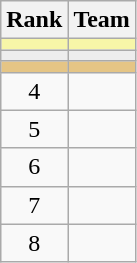<table class=wikitable style="text-align:center;">
<tr>
<th>Rank</th>
<th>Team</th>
</tr>
<tr bgcolor=#F7F6A8>
<td></td>
<td align=left></td>
</tr>
<tr bgcolor=#EDEDED>
<td></td>
<td align=left></td>
</tr>
<tr bgcolor=#E5C585>
<td></td>
<td align=left></td>
</tr>
<tr>
<td>4</td>
<td align=left></td>
</tr>
<tr>
<td>5</td>
<td align=left></td>
</tr>
<tr>
<td>6</td>
<td align=left></td>
</tr>
<tr>
<td>7</td>
<td align=left></td>
</tr>
<tr>
<td>8</td>
<td align=left></td>
</tr>
</table>
